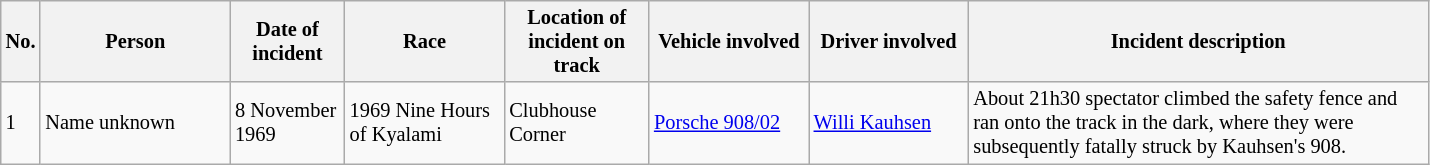<table class="wikitable" style="font-size: 85%;">
<tr>
<th style="width: 15px;">No.</th>
<th style="width: 120px;">Person</th>
<th style="width: 70px;">Date of incident</th>
<th style="width: 100px;">Race</th>
<th style="width: 90px;">Location of incident on track</th>
<th style="width: 100px;">Vehicle involved</th>
<th style="width: 100px;">Driver involved</th>
<th style="width: 300px;">Incident description</th>
</tr>
<tr>
<td>1</td>
<td>Name unknown</td>
<td>8 November 1969</td>
<td>1969 Nine Hours of Kyalami</td>
<td>Clubhouse Corner</td>
<td><a href='#'>Porsche 908/02</a></td>
<td>  <a href='#'>Willi Kauhsen</a></td>
<td>About 21h30 spectator climbed the safety fence and ran onto the track in the dark, where they were subsequently fatally struck by Kauhsen's 908.</td>
</tr>
</table>
